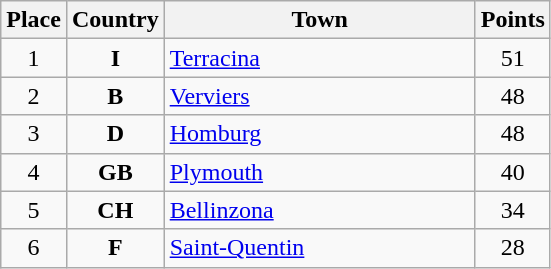<table class="wikitable toptextcells" style="text-align:center;">
<tr>
<th width="25">Place</th>
<th width="25">Country</th>
<th width="200">Town</th>
<th width="25">Points</th>
</tr>
<tr>
<td>1</td>
<td><strong>I</strong></td>
<td style="text-align:left;"><a href='#'>Terracina</a></td>
<td>51</td>
</tr>
<tr>
<td>2</td>
<td><strong>B</strong></td>
<td style="text-align:left;"><a href='#'>Verviers</a></td>
<td>48</td>
</tr>
<tr>
<td>3</td>
<td><strong>D</strong></td>
<td style="text-align:left;"><a href='#'>Homburg</a></td>
<td>48</td>
</tr>
<tr>
<td>4</td>
<td><strong>GB</strong></td>
<td style="text-align:left;"><a href='#'>Plymouth</a></td>
<td>40</td>
</tr>
<tr>
<td>5</td>
<td><strong>CH</strong></td>
<td style="text-align:left;"><a href='#'>Bellinzona</a></td>
<td>34</td>
</tr>
<tr>
<td>6</td>
<td><strong>F</strong></td>
<td style="text-align:left;"><a href='#'>Saint-Quentin</a></td>
<td>28</td>
</tr>
</table>
